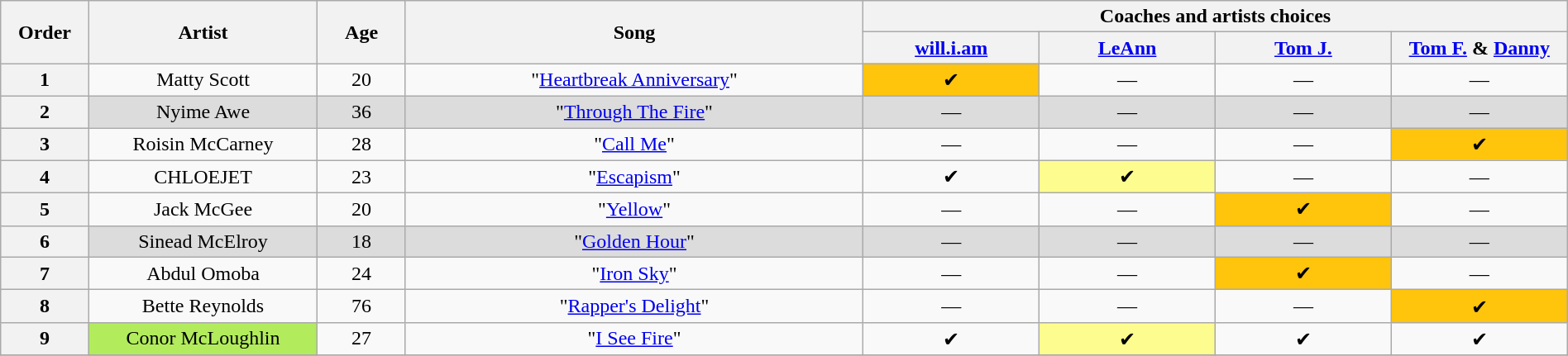<table class="wikitable" style="text-align:center; width:100%;">
<tr>
<th rowspan="2" scope="col" style="width:05%;">Order</th>
<th rowspan="2" scope="col" style="width:13%;">Artist</th>
<th rowspan="2" scope="col" style="width:05%;">Age</th>
<th rowspan="2" scope="col" style="width:26%;">Song</th>
<th colspan="4" scope="col" style="width:40%;">Coaches and artists choices</th>
</tr>
<tr>
<th style="width:10%;"><a href='#'>will.i.am</a></th>
<th style="width:10%;"><a href='#'>LeAnn</a></th>
<th style="width:10%;"><a href='#'>Tom J.</a></th>
<th style="width:10%;"><a href='#'>Tom F.</a> & <a href='#'>Danny</a></th>
</tr>
<tr>
<th>1</th>
<td scope="row">Matty Scott</td>
<td>20</td>
<td>"<a href='#'>Heartbreak Anniversary</a>"</td>
<td style="background:#ffc40c">✔</td>
<td>—</td>
<td>—</td>
<td>—</td>
</tr>
<tr style="background:#DCDCDC">
<th>2</th>
<td scope="row">Nyime Awe</td>
<td>36</td>
<td>"<a href='#'>Through The Fire</a>"</td>
<td>—</td>
<td>—</td>
<td>—</td>
<td>—</td>
</tr>
<tr>
<th>3</th>
<td scope="row">Roisin McCarney</td>
<td>28</td>
<td>"<a href='#'>Call Me</a>"</td>
<td>—</td>
<td>—</td>
<td>—</td>
<td style="background:#ffc40c">✔</td>
</tr>
<tr>
<th>4</th>
<td scope="row">CHLOEJET</td>
<td>23</td>
<td>"<a href='#'>Escapism</a>"</td>
<td>✔</td>
<td style="background:#fdfc8f">✔</td>
<td>—</td>
<td>—</td>
</tr>
<tr>
<th>5</th>
<td scope="row">Jack McGee</td>
<td>20</td>
<td>"<a href='#'>Yellow</a>"</td>
<td>—</td>
<td>—</td>
<td style="background:#ffc40c">✔</td>
<td>—</td>
</tr>
<tr style="background:#DCDCDC">
<th>6</th>
<td scope="row">Sinead McElroy</td>
<td>18</td>
<td>"<a href='#'>Golden Hour</a>"</td>
<td>—</td>
<td>—</td>
<td>—</td>
<td>—</td>
</tr>
<tr>
<th>7</th>
<td scope="row">Abdul Omoba</td>
<td>24</td>
<td>"<a href='#'>Iron Sky</a>"</td>
<td>—</td>
<td>—</td>
<td style="background:#ffc40c">✔</td>
<td>—</td>
</tr>
<tr>
<th>8</th>
<td scope="row">Bette Reynolds</td>
<td>76</td>
<td>"<a href='#'>Rapper's Delight</a>"</td>
<td>—</td>
<td>—</td>
<td>—</td>
<td style="background:#ffc40c">✔</td>
</tr>
<tr>
<th scope="row">9</th>
<td style= "background:#B2EC5D">Conor McLoughlin</td>
<td scope="row">27</td>
<td scope="row">"<a href='#'>I See Fire</a>"</td>
<td>✔</td>
<td style="background:#fdfc8f">✔</td>
<td>✔</td>
<td>✔</td>
</tr>
<tr>
</tr>
</table>
